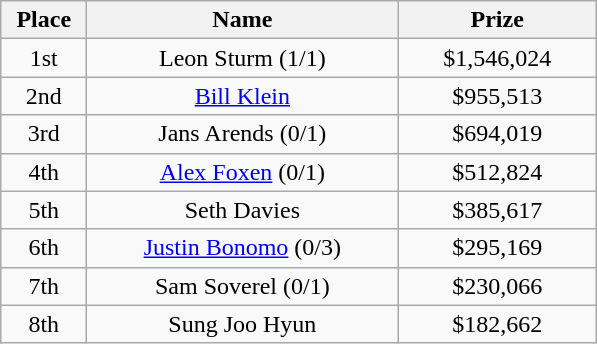<table class="wikitable">
<tr>
<th width="50">Place</th>
<th width="200">Name</th>
<th width="125">Prize</th>
</tr>
<tr>
<td align = "center">1st</td>
<td align = "center"> Leon Sturm (1/1)</td>
<td align = "center">$1,546,024</td>
</tr>
<tr>
<td align = "center">2nd</td>
<td align = "center"> <a href='#'>Bill Klein</a></td>
<td align = "center">$955,513</td>
</tr>
<tr>
<td align = "center">3rd</td>
<td align = "center"> Jans Arends (0/1)</td>
<td align = "center">$694,019</td>
</tr>
<tr>
<td align = "center">4th</td>
<td align = "center"> <a href='#'>Alex Foxen</a> (0/1)</td>
<td align = "center">$512,824</td>
</tr>
<tr>
<td align = "center">5th</td>
<td align = "center"> Seth Davies</td>
<td align = "center">$385,617</td>
</tr>
<tr>
<td align = "center">6th</td>
<td align = "center"> <a href='#'>Justin Bonomo</a> (0/3)</td>
<td align = "center">$295,169</td>
</tr>
<tr>
<td align = "center">7th</td>
<td align = "center"> Sam Soverel (0/1)</td>
<td align = "center">$230,066</td>
</tr>
<tr>
<td align = "center">8th</td>
<td align = "center"> Sung Joo Hyun</td>
<td align = "center">$182,662</td>
</tr>
</table>
